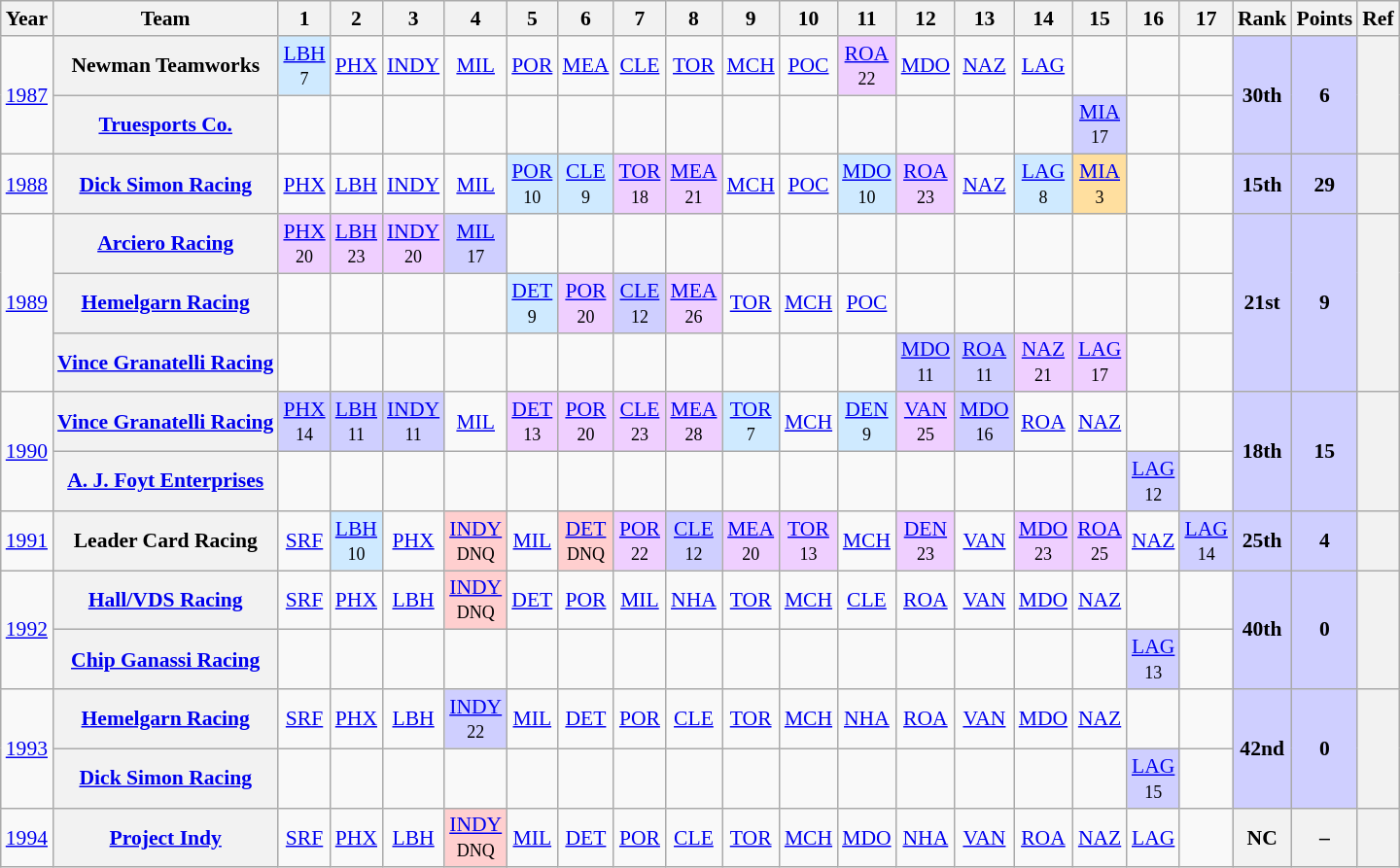<table class="wikitable" style="text-align:center; font-size:90%">
<tr>
<th>Year</th>
<th>Team</th>
<th>1</th>
<th>2</th>
<th>3</th>
<th>4</th>
<th>5</th>
<th>6</th>
<th>7</th>
<th>8</th>
<th>9</th>
<th>10</th>
<th>11</th>
<th>12</th>
<th>13</th>
<th>14</th>
<th>15</th>
<th>16</th>
<th>17</th>
<th>Rank</th>
<th>Points</th>
<th>Ref</th>
</tr>
<tr>
<td rowspan=2><a href='#'>1987</a></td>
<th>Newman Teamworks</th>
<td style="background:#CFEAFF;"><a href='#'>LBH</a><br><small>7</small></td>
<td><a href='#'>PHX</a><br><small></small></td>
<td><a href='#'>INDY</a><br><small></small></td>
<td><a href='#'>MIL</a><br><small></small></td>
<td><a href='#'>POR</a><br><small></small></td>
<td><a href='#'>MEA</a><br><small></small></td>
<td><a href='#'>CLE</a><br><small></small></td>
<td><a href='#'>TOR</a><br><small></small></td>
<td><a href='#'>MCH</a><br><small></small></td>
<td><a href='#'>POC</a><br><small></small></td>
<td style="background:#EFCFFF;"><a href='#'>ROA</a><br><small>22</small></td>
<td><a href='#'>MDO</a><br><small></small></td>
<td><a href='#'>NAZ</a><br><small></small></td>
<td><a href='#'>LAG</a><br><small></small></td>
<td></td>
<td></td>
<td></td>
<td rowspan=2 style="background:#CFCFFF;"><strong>30th</strong></td>
<td rowspan=2 style="background:#CFCFFF;"><strong>6</strong></td>
<th rowspan=2></th>
</tr>
<tr>
<th><a href='#'>Truesports Co.</a></th>
<td></td>
<td></td>
<td></td>
<td></td>
<td></td>
<td></td>
<td></td>
<td></td>
<td></td>
<td></td>
<td></td>
<td></td>
<td></td>
<td></td>
<td style="background:#CFCFFF;"><a href='#'>MIA</a><br><small>17</small></td>
<td></td>
<td></td>
</tr>
<tr>
<td><a href='#'>1988</a></td>
<th><a href='#'>Dick Simon Racing</a></th>
<td><a href='#'>PHX</a><br><small></small></td>
<td><a href='#'>LBH</a><br><small></small></td>
<td><a href='#'>INDY</a><br><small></small></td>
<td><a href='#'>MIL</a><br><small></small></td>
<td style="background:#CFEAFF;"><a href='#'>POR</a><br><small>10</small></td>
<td style="background:#CFEAFF;"><a href='#'>CLE</a><br><small>9</small></td>
<td style="background:#EFCFFF;"><a href='#'>TOR</a><br><small>18</small></td>
<td style="background:#EFCFFF;"><a href='#'>MEA</a><br><small>21</small></td>
<td><a href='#'>MCH</a><br><small></small></td>
<td><a href='#'>POC</a><br><small></small></td>
<td style="background:#CFEAFF;"><a href='#'>MDO</a><br><small>10</small></td>
<td style="background:#EFCFFF;"><a href='#'>ROA</a><br><small>23</small></td>
<td><a href='#'>NAZ</a><br><small></small></td>
<td style="background:#CFEAFF;"><a href='#'>LAG</a><br><small>8</small></td>
<td style="background:#FFDF9F;"><a href='#'>MIA</a><br><small>3</small></td>
<td></td>
<td></td>
<td style="background:#CFCFFF;"><strong>15th</strong></td>
<td style="background:#CFCFFF;"><strong>29</strong></td>
<th></th>
</tr>
<tr>
<td rowspan=3><a href='#'>1989</a></td>
<th><a href='#'>Arciero Racing</a></th>
<td style="background:#EFCFFF;"><a href='#'>PHX</a><br><small>20</small></td>
<td style="background:#EFCFFF;"><a href='#'>LBH</a><br><small>23</small></td>
<td style="background:#EFCFFF;"><a href='#'>INDY</a><br><small>20</small></td>
<td style="background:#CFCFFF;"><a href='#'>MIL</a><br><small>17</small></td>
<td></td>
<td></td>
<td></td>
<td></td>
<td></td>
<td></td>
<td></td>
<td></td>
<td></td>
<td></td>
<td></td>
<td></td>
<td></td>
<td rowspan=3 style="background:#CFCFFF;"><strong>21st</strong></td>
<td rowspan=3 style="background:#CFCFFF;"><strong>9</strong></td>
<th rowspan=3></th>
</tr>
<tr>
<th><a href='#'>Hemelgarn Racing</a></th>
<td></td>
<td></td>
<td></td>
<td></td>
<td style="background:#CFEAFF;"><a href='#'>DET</a><br><small>9</small></td>
<td style="background:#EFCFFF;"><a href='#'>POR</a><br><small>20</small></td>
<td style="background:#CFCFFF;"><a href='#'>CLE</a><br><small>12</small></td>
<td style="background:#EFCFFF;"><a href='#'>MEA</a><br><small>26</small></td>
<td><a href='#'>TOR</a><br><small></small></td>
<td><a href='#'>MCH</a><br><small></small></td>
<td><a href='#'>POC</a><br><small></small></td>
<td></td>
<td></td>
<td></td>
<td></td>
<td></td>
<td></td>
</tr>
<tr>
<th><a href='#'>Vince Granatelli Racing</a></th>
<td></td>
<td></td>
<td></td>
<td></td>
<td></td>
<td></td>
<td></td>
<td></td>
<td></td>
<td></td>
<td></td>
<td style="background:#CFCFFF;"><a href='#'>MDO</a><br><small>11</small></td>
<td style="background:#CFCFFF;"><a href='#'>ROA</a><br><small>11</small></td>
<td style="background:#EFCFFF;"><a href='#'>NAZ</a><br><small>21</small></td>
<td style="background:#EFCFFF;"><a href='#'>LAG</a><br><small>17</small></td>
<td></td>
<td></td>
</tr>
<tr>
<td rowspan=2><a href='#'>1990</a></td>
<th><a href='#'>Vince Granatelli Racing</a></th>
<td style="background:#CFCFFF;"><a href='#'>PHX</a><br><small>14</small></td>
<td style="background:#CFCFFF;"><a href='#'>LBH</a><br><small>11</small></td>
<td style="background:#CFCFFF;"><a href='#'>INDY</a><br><small>11</small></td>
<td><a href='#'>MIL</a><br><small></small></td>
<td style="background:#EFCFFF;"><a href='#'>DET</a><br><small>13</small></td>
<td style="background:#EFCFFF;"><a href='#'>POR</a><br><small>20</small></td>
<td style="background:#EFCFFF;"><a href='#'>CLE</a><br><small>23</small></td>
<td style="background:#EFCFFF;"><a href='#'>MEA</a><br><small>28</small></td>
<td style="background:#CFEAFF;"><a href='#'>TOR</a><br><small>7</small></td>
<td><a href='#'>MCH</a><br><small></small></td>
<td style="background:#CFEAFF;"><a href='#'>DEN</a><br><small>9</small></td>
<td style="background:#EFCFFF;"><a href='#'>VAN</a><br><small>25</small></td>
<td style="background:#CFCFFF;"><a href='#'>MDO</a><br><small>16</small></td>
<td><a href='#'>ROA</a><br><small></small></td>
<td><a href='#'>NAZ</a><br><small></small></td>
<td></td>
<td></td>
<td rowspan=2 style="background:#CFCFFF;"><strong>18th</strong></td>
<td rowspan=2 style="background:#CFCFFF;"><strong>15</strong></td>
<th rowspan=2></th>
</tr>
<tr>
<th><a href='#'>A. J. Foyt Enterprises</a></th>
<td></td>
<td></td>
<td></td>
<td></td>
<td></td>
<td></td>
<td></td>
<td></td>
<td></td>
<td></td>
<td></td>
<td></td>
<td></td>
<td></td>
<td></td>
<td style="background:#CFCFFF;"><a href='#'>LAG</a><br><small>12</small></td>
<td></td>
</tr>
<tr>
<td><a href='#'>1991</a></td>
<th>Leader Card Racing</th>
<td><a href='#'>SRF</a><br><small></small></td>
<td style="background:#CFEAFF;"><a href='#'>LBH</a><br><small>10</small></td>
<td><a href='#'>PHX</a><br><small></small></td>
<td style="background:#FFCFCF;"><a href='#'>INDY</a><br><small>DNQ</small></td>
<td><a href='#'>MIL</a><br><small></small></td>
<td style="background:#FFCFCF;"><a href='#'>DET</a><br><small>DNQ</small></td>
<td style="background:#EFCFFF;"><a href='#'>POR</a><br><small>22</small></td>
<td style="background:#CFCFFF;"><a href='#'>CLE</a><br><small>12</small></td>
<td style="background:#EFCFFF;"><a href='#'>MEA</a><br><small>20</small></td>
<td style="background:#EFCFFF;"><a href='#'>TOR</a><br><small>13</small></td>
<td><a href='#'>MCH</a><br><small></small></td>
<td style="background:#EFCFFF;"><a href='#'>DEN</a><br><small>23</small></td>
<td><a href='#'>VAN</a><br><small></small></td>
<td style="background:#EFCFFF;"><a href='#'>MDO</a><br><small>23</small></td>
<td style="background:#EFCFFF;"><a href='#'>ROA</a><br><small>25</small></td>
<td><a href='#'>NAZ</a><br><small></small></td>
<td style="background:#CFCFFF;"><a href='#'>LAG</a><br><small>14</small></td>
<td style="background:#CFCFFF;"><strong>25th</strong></td>
<td style="background:#CFCFFF;"><strong>4</strong></td>
<th></th>
</tr>
<tr>
<td rowspan="2"><a href='#'>1992</a></td>
<th><a href='#'>Hall/VDS Racing</a></th>
<td><a href='#'>SRF</a><br><small></small></td>
<td><a href='#'>PHX</a><br><small></small></td>
<td><a href='#'>LBH</a><br><small></small></td>
<td style="background:#FFCFCF;"><a href='#'>INDY</a><br><small>DNQ</small></td>
<td><a href='#'>DET</a><br><small></small></td>
<td><a href='#'>POR</a><br><small></small></td>
<td><a href='#'>MIL</a><br><small></small></td>
<td><a href='#'>NHA</a><br><small></small></td>
<td><a href='#'>TOR</a><br><small></small></td>
<td><a href='#'>MCH</a><br><small></small></td>
<td><a href='#'>CLE</a><br><small></small></td>
<td><a href='#'>ROA</a><br><small></small></td>
<td><a href='#'>VAN</a><br><small></small></td>
<td><a href='#'>MDO</a><br><small></small></td>
<td><a href='#'>NAZ</a><br><small></small></td>
<td></td>
<td></td>
<td rowspan="2" style="background:#CFCFFF;"><strong>40th</strong></td>
<td rowspan="2" style="background:#CFCFFF;"><strong>0</strong></td>
<th rowspan=2></th>
</tr>
<tr>
<th><a href='#'>Chip Ganassi Racing</a></th>
<td></td>
<td></td>
<td></td>
<td></td>
<td></td>
<td></td>
<td></td>
<td></td>
<td></td>
<td></td>
<td></td>
<td></td>
<td></td>
<td></td>
<td></td>
<td style="background:#CFCFFF;"><a href='#'>LAG</a><br><small>13</small></td>
<td></td>
</tr>
<tr>
<td rowspan="2"><a href='#'>1993</a></td>
<th><a href='#'>Hemelgarn Racing</a></th>
<td><a href='#'>SRF</a><br><small></small></td>
<td><a href='#'>PHX</a><br><small></small></td>
<td><a href='#'>LBH</a><br><small></small></td>
<td style="background:#CFCFFF;"><a href='#'>INDY</a><br><small>22</small></td>
<td><a href='#'>MIL</a><br><small></small></td>
<td><a href='#'>DET</a><br><small></small></td>
<td><a href='#'>POR</a><br><small></small></td>
<td><a href='#'>CLE</a><br><small></small></td>
<td><a href='#'>TOR</a><br><small></small></td>
<td><a href='#'>MCH</a><br><small></small></td>
<td><a href='#'>NHA</a><br><small></small></td>
<td><a href='#'>ROA</a><br><small></small></td>
<td><a href='#'>VAN</a><br><small></small></td>
<td><a href='#'>MDO</a><br><small></small></td>
<td><a href='#'>NAZ</a><br><small></small></td>
<td></td>
<td></td>
<td rowspan="2" style="background:#CFCFFF;"><strong>42nd</strong></td>
<td rowspan="2" style="background:#CFCFFF;"><strong>0</strong></td>
<th rowspan=2></th>
</tr>
<tr>
<th><a href='#'>Dick Simon Racing</a></th>
<td></td>
<td></td>
<td></td>
<td></td>
<td></td>
<td></td>
<td></td>
<td></td>
<td></td>
<td></td>
<td></td>
<td></td>
<td></td>
<td></td>
<td></td>
<td style="background:#CFCFFF;"><a href='#'>LAG</a><br><small>15</small></td>
<td></td>
</tr>
<tr>
<td><a href='#'>1994</a></td>
<th><a href='#'>Project Indy</a></th>
<td><a href='#'>SRF</a></td>
<td><a href='#'>PHX</a><br><small></small></td>
<td><a href='#'>LBH</a><br><small></small></td>
<td style="background:#FFCFCF;"><a href='#'>INDY</a><br><small>DNQ</small></td>
<td><a href='#'>MIL</a><br><small></small></td>
<td><a href='#'>DET</a><br><small></small></td>
<td><a href='#'>POR</a><br><small></small></td>
<td><a href='#'>CLE</a><br><small></small></td>
<td><a href='#'>TOR</a><br><small></small></td>
<td><a href='#'>MCH</a><br><small></small></td>
<td><a href='#'>MDO</a><br><small></small></td>
<td><a href='#'>NHA</a><br><small></small></td>
<td><a href='#'>VAN</a><br><small></small></td>
<td><a href='#'>ROA</a><br><small></small></td>
<td><a href='#'>NAZ</a><br><small></small></td>
<td><a href='#'>LAG</a><br><small></small></td>
<td></td>
<th>NC</th>
<th>–</th>
<th></th>
</tr>
</table>
